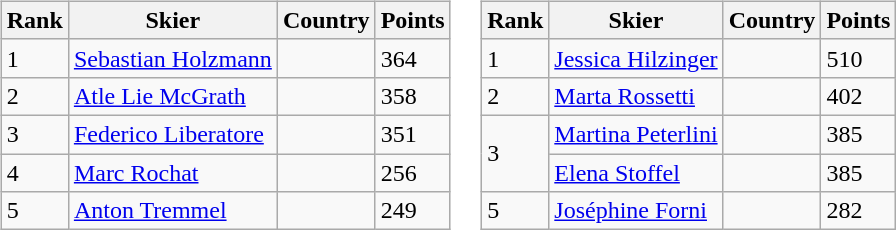<table>
<tr>
<td><br><table class="wikitable">
<tr class="backgroundcolor5">
<th>Rank</th>
<th>Skier</th>
<th>Country</th>
<th>Points</th>
</tr>
<tr>
<td>1</td>
<td><a href='#'>Sebastian Holzmann</a></td>
<td></td>
<td>364</td>
</tr>
<tr>
<td>2</td>
<td><a href='#'>Atle Lie McGrath</a></td>
<td></td>
<td>358</td>
</tr>
<tr>
<td>3</td>
<td><a href='#'>Federico Liberatore</a></td>
<td></td>
<td>351</td>
</tr>
<tr>
<td>4</td>
<td><a href='#'>Marc Rochat</a></td>
<td></td>
<td>256</td>
</tr>
<tr>
<td>5</td>
<td><a href='#'>Anton Tremmel</a></td>
<td></td>
<td>249</td>
</tr>
</table>
</td>
<td><br><table class="wikitable">
<tr class="backgroundcolor5">
<th>Rank</th>
<th>Skier</th>
<th>Country</th>
<th>Points</th>
</tr>
<tr>
<td>1</td>
<td><a href='#'>Jessica Hilzinger</a></td>
<td></td>
<td>510</td>
</tr>
<tr>
<td>2</td>
<td><a href='#'>Marta Rossetti</a></td>
<td></td>
<td>402</td>
</tr>
<tr>
<td rowspan=2>3</td>
<td><a href='#'>Martina Peterlini</a></td>
<td></td>
<td>385</td>
</tr>
<tr>
<td><a href='#'>Elena Stoffel</a></td>
<td></td>
<td>385</td>
</tr>
<tr>
<td>5</td>
<td><a href='#'>Joséphine Forni</a></td>
<td></td>
<td>282</td>
</tr>
</table>
</td>
</tr>
</table>
